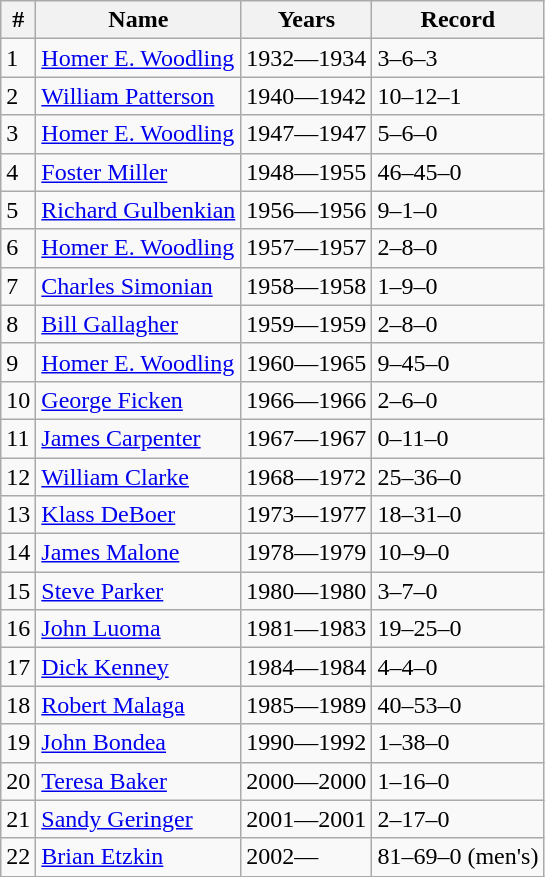<table class="wikitable">
<tr>
<th>#</th>
<th>Name</th>
<th>Years</th>
<th>Record</th>
</tr>
<tr>
<td>1</td>
<td><a href='#'>Homer E. Woodling</a></td>
<td>1932—1934</td>
<td>3–6–3</td>
</tr>
<tr>
<td>2</td>
<td><a href='#'>William Patterson</a></td>
<td>1940—1942</td>
<td>10–12–1</td>
</tr>
<tr>
<td>3</td>
<td><a href='#'>Homer E. Woodling</a></td>
<td>1947—1947</td>
<td>5–6–0</td>
</tr>
<tr>
<td>4</td>
<td><a href='#'>Foster Miller</a></td>
<td>1948—1955</td>
<td>46–45–0</td>
</tr>
<tr>
<td>5</td>
<td><a href='#'>Richard Gulbenkian</a></td>
<td>1956—1956</td>
<td>9–1–0</td>
</tr>
<tr>
<td>6</td>
<td><a href='#'>Homer E. Woodling</a></td>
<td>1957—1957</td>
<td>2–8–0</td>
</tr>
<tr>
<td>7</td>
<td><a href='#'>Charles Simonian</a></td>
<td>1958—1958</td>
<td>1–9–0</td>
</tr>
<tr>
<td>8</td>
<td><a href='#'>Bill Gallagher</a></td>
<td>1959—1959</td>
<td>2–8–0</td>
</tr>
<tr>
<td>9</td>
<td><a href='#'>Homer E. Woodling</a></td>
<td>1960—1965</td>
<td>9–45–0</td>
</tr>
<tr>
<td>10</td>
<td><a href='#'>George Ficken</a></td>
<td>1966—1966</td>
<td>2–6–0</td>
</tr>
<tr>
<td>11</td>
<td><a href='#'>James Carpenter</a></td>
<td>1967—1967</td>
<td>0–11–0</td>
</tr>
<tr>
<td>12</td>
<td><a href='#'>William Clarke</a></td>
<td>1968—1972</td>
<td>25–36–0</td>
</tr>
<tr>
<td>13</td>
<td><a href='#'>Klass DeBoer</a></td>
<td>1973—1977</td>
<td>18–31–0</td>
</tr>
<tr>
<td>14</td>
<td><a href='#'>James Malone</a></td>
<td>1978—1979</td>
<td>10–9–0</td>
</tr>
<tr>
<td>15</td>
<td><a href='#'>Steve Parker</a></td>
<td>1980—1980</td>
<td>3–7–0</td>
</tr>
<tr>
<td>16</td>
<td><a href='#'>John Luoma</a></td>
<td>1981—1983</td>
<td>19–25–0</td>
</tr>
<tr>
<td>17</td>
<td><a href='#'>Dick Kenney</a></td>
<td>1984—1984</td>
<td>4–4–0</td>
</tr>
<tr>
<td>18</td>
<td><a href='#'>Robert Malaga</a></td>
<td>1985—1989</td>
<td>40–53–0</td>
</tr>
<tr>
<td>19</td>
<td><a href='#'>John Bondea</a></td>
<td>1990—1992</td>
<td>1–38–0</td>
</tr>
<tr>
<td>20</td>
<td><a href='#'>Teresa Baker</a></td>
<td>2000—2000</td>
<td>1–16–0</td>
</tr>
<tr>
<td>21</td>
<td><a href='#'>Sandy Geringer</a></td>
<td>2001—2001</td>
<td>2–17–0</td>
</tr>
<tr>
<td>22</td>
<td><a href='#'>Brian Etzkin</a></td>
<td>2002—</td>
<td>81–69–0 (men's)</td>
</tr>
</table>
